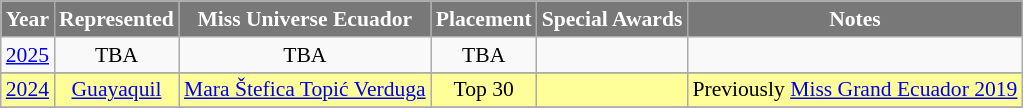<table class="wikitable " style="font-size: 90%; text-align:center;">
<tr>
<th style="background-color:#787878;color:#FFFFFF;">Year</th>
<th style="background-color:#787878;color:#FFFFFF;">Represented</th>
<th style="background-color:#787878;color:#FFFFFF;">Miss Universe Ecuador</th>
<th style="background-color:#787878;color:#FFFFFF;">Placement</th>
<th style="background-color:#787878;color:#FFFFFF;">Special Awards</th>
<th style="background-color:#787878;color:#FFFFFF;">Notes</th>
</tr>
<tr>
<td><a href='#'>2025</a></td>
<td>TBA</td>
<td>TBA</td>
<td>TBA</td>
<td></td>
<td></td>
</tr>
<tr>
</tr>
<tr style="background-color:#FFFF99; ">
<td><a href='#'>2024</a></td>
<td><a href='#'>Guayaquil</a></td>
<td><a href='#'>Mara Štefica Topić Verduga</a></td>
<td>Top 30</td>
<td></td>
<td>Previously <a href='#'>Miss Grand Ecuador 2019</a></td>
</tr>
<tr>
</tr>
</table>
